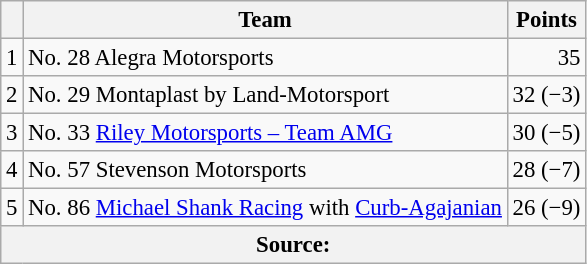<table class="wikitable" style="font-size: 95%;">
<tr>
<th scope="col"></th>
<th scope="col">Team</th>
<th scope="col">Points</th>
</tr>
<tr>
<td align=center>1</td>
<td> No. 28 Alegra Motorsports</td>
<td align=right>35</td>
</tr>
<tr>
<td align=center>2</td>
<td> No. 29 Montaplast by Land-Motorsport</td>
<td align=right>32 (−3)</td>
</tr>
<tr>
<td align=center>3</td>
<td> No. 33 <a href='#'>Riley Motorsports – Team AMG</a></td>
<td align=right>30 (−5)</td>
</tr>
<tr>
<td align=center>4</td>
<td> No. 57 Stevenson Motorsports</td>
<td align=right>28 (−7)</td>
</tr>
<tr>
<td align=center>5</td>
<td> No. 86 <a href='#'>Michael Shank Racing</a> with <a href='#'>Curb-Agajanian</a></td>
<td align=right>26 (−9)</td>
</tr>
<tr>
<th colspan=4>Source:</th>
</tr>
</table>
